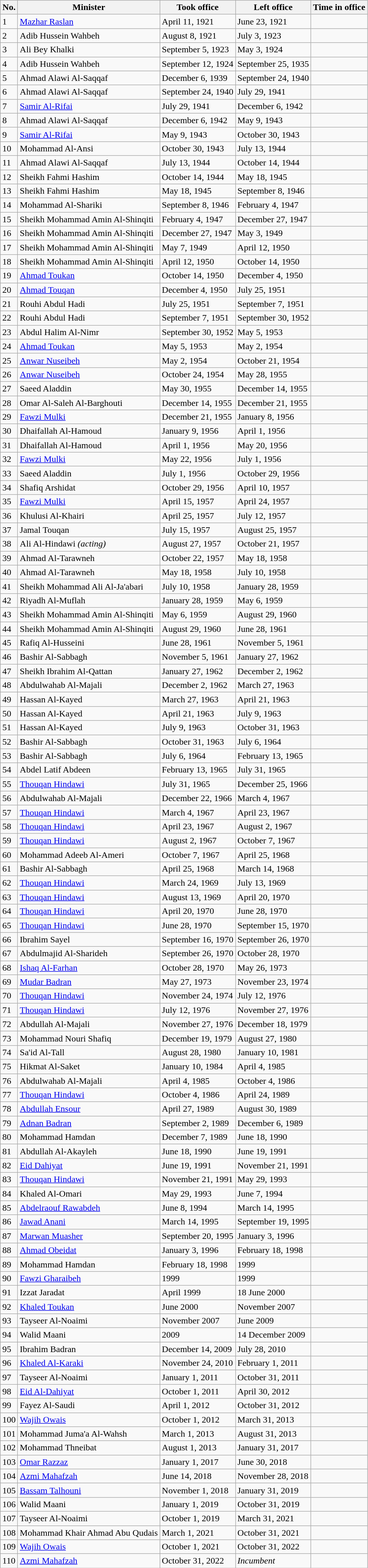<table class="wikitable">
<tr>
<th>No.</th>
<th>Minister</th>
<th>Took office</th>
<th>Left office</th>
<th>Time in office</th>
</tr>
<tr>
<td>1</td>
<td><a href='#'>Mazhar Raslan</a></td>
<td>April 11, 1921</td>
<td>June 23, 1921</td>
<td></td>
</tr>
<tr>
<td>2</td>
<td>Adib Hussein Wahbeh</td>
<td>August 8, 1921</td>
<td>July 3, 1923</td>
<td></td>
</tr>
<tr>
<td>3</td>
<td>Ali Bey Khalki</td>
<td>September 5, 1923</td>
<td>May 3, 1924</td>
<td></td>
</tr>
<tr>
<td>4</td>
<td>Adib Hussein Wahbeh</td>
<td>September 12, 1924</td>
<td>September 25, 1935</td>
<td></td>
</tr>
<tr>
<td>5</td>
<td>Ahmad Alawi Al-Saqqaf</td>
<td>December 6, 1939</td>
<td>September 24, 1940</td>
<td></td>
</tr>
<tr>
<td>6</td>
<td>Ahmad Alawi Al-Saqqaf</td>
<td>September 24, 1940</td>
<td>July 29, 1941</td>
<td></td>
</tr>
<tr>
<td>7</td>
<td><a href='#'>Samir Al-Rifai</a></td>
<td>July 29, 1941</td>
<td>December 6, 1942</td>
<td></td>
</tr>
<tr>
<td>8</td>
<td>Ahmad Alawi Al-Saqqaf</td>
<td>December 6, 1942</td>
<td>May 9, 1943</td>
<td></td>
</tr>
<tr>
<td>9</td>
<td><a href='#'>Samir Al-Rifai</a></td>
<td>May 9, 1943</td>
<td>October 30, 1943</td>
<td></td>
</tr>
<tr>
<td>10</td>
<td>Mohammad Al-Ansi</td>
<td>October 30, 1943</td>
<td>July 13, 1944</td>
<td></td>
</tr>
<tr>
<td>11</td>
<td>Ahmad Alawi Al-Saqqaf</td>
<td>July 13, 1944</td>
<td>October 14, 1944</td>
<td></td>
</tr>
<tr>
<td>12</td>
<td>Sheikh Fahmi Hashim</td>
<td>October 14, 1944</td>
<td>May 18, 1945</td>
<td></td>
</tr>
<tr>
<td>13</td>
<td>Sheikh Fahmi Hashim</td>
<td>May 18, 1945</td>
<td>September 8, 1946</td>
<td></td>
</tr>
<tr>
<td>14</td>
<td>Mohammad Al-Shariki</td>
<td>September 8, 1946</td>
<td>February 4, 1947</td>
<td></td>
</tr>
<tr>
<td>15</td>
<td>Sheikh Mohammad Amin Al-Shinqiti</td>
<td>February 4, 1947</td>
<td>December 27, 1947</td>
<td></td>
</tr>
<tr>
<td>16</td>
<td>Sheikh Mohammad Amin Al-Shinqiti</td>
<td>December 27, 1947</td>
<td>May 3, 1949</td>
<td></td>
</tr>
<tr>
<td>17</td>
<td>Sheikh Mohammad Amin Al-Shinqiti</td>
<td>May 7, 1949</td>
<td>April 12, 1950</td>
<td></td>
</tr>
<tr>
<td>18</td>
<td>Sheikh Mohammad Amin Al-Shinqiti</td>
<td>April 12, 1950</td>
<td>October 14, 1950</td>
<td></td>
</tr>
<tr>
<td>19</td>
<td><a href='#'>Ahmad Toukan</a></td>
<td>October 14, 1950</td>
<td>December 4, 1950</td>
<td></td>
</tr>
<tr>
<td>20</td>
<td><a href='#'>Ahmad Touqan</a></td>
<td>December 4, 1950</td>
<td>July 25, 1951</td>
<td></td>
</tr>
<tr>
<td>21</td>
<td>Rouhi Abdul Hadi</td>
<td>July 25, 1951</td>
<td>September 7, 1951</td>
<td></td>
</tr>
<tr>
<td>22</td>
<td>Rouhi Abdul Hadi</td>
<td>September 7, 1951</td>
<td>September 30, 1952</td>
<td></td>
</tr>
<tr>
<td>23</td>
<td>Abdul Halim Al-Nimr</td>
<td>September 30, 1952</td>
<td>May 5, 1953</td>
<td></td>
</tr>
<tr>
<td>24</td>
<td><a href='#'>Ahmad Toukan</a></td>
<td>May 5, 1953</td>
<td>May 2, 1954</td>
<td></td>
</tr>
<tr>
<td>25</td>
<td><a href='#'>Anwar Nuseibeh</a></td>
<td>May 2, 1954</td>
<td>October 21, 1954</td>
<td></td>
</tr>
<tr>
<td>26</td>
<td><a href='#'>Anwar Nuseibeh</a></td>
<td>October 24, 1954</td>
<td>May 28, 1955</td>
<td></td>
</tr>
<tr>
<td>27</td>
<td>Saeed Aladdin</td>
<td>May 30, 1955</td>
<td>December 14, 1955</td>
<td></td>
</tr>
<tr>
<td>28</td>
<td>Omar Al-Saleh Al-Barghouti</td>
<td>December 14, 1955</td>
<td>December 21, 1955</td>
<td></td>
</tr>
<tr>
<td>29</td>
<td><a href='#'>Fawzi Mulki</a></td>
<td>December 21, 1955</td>
<td>January 8, 1956</td>
<td></td>
</tr>
<tr>
<td>30</td>
<td>Dhaifallah Al-Hamoud</td>
<td>January 9, 1956</td>
<td>April 1, 1956</td>
<td></td>
</tr>
<tr>
<td>31</td>
<td>Dhaifallah Al-Hamoud</td>
<td>April 1, 1956</td>
<td>May 20, 1956</td>
<td></td>
</tr>
<tr>
<td>32</td>
<td><a href='#'>Fawzi Mulki</a></td>
<td>May 22, 1956</td>
<td>July 1, 1956</td>
<td></td>
</tr>
<tr>
<td>33</td>
<td>Saeed Aladdin</td>
<td>July 1, 1956</td>
<td>October 29, 1956</td>
<td></td>
</tr>
<tr>
<td>34</td>
<td>Shafiq Arshidat</td>
<td>October 29, 1956</td>
<td>April 10, 1957</td>
<td></td>
</tr>
<tr>
<td>35</td>
<td><a href='#'>Fawzi Mulki</a></td>
<td>April 15, 1957</td>
<td>April 24, 1957</td>
<td></td>
</tr>
<tr>
<td>36</td>
<td>Khulusi Al-Khairi</td>
<td>April 25, 1957</td>
<td>July 12, 1957</td>
<td></td>
</tr>
<tr>
<td>37</td>
<td>Jamal Touqan</td>
<td>July 15, 1957</td>
<td>August 25, 1957</td>
<td></td>
</tr>
<tr>
<td>38</td>
<td>Ali Al-Hindawi <em>(acting)</em></td>
<td>August 27, 1957</td>
<td>October 21, 1957</td>
<td></td>
</tr>
<tr>
<td>39</td>
<td>Ahmad Al-Tarawneh</td>
<td>October 22, 1957</td>
<td>May 18, 1958</td>
<td></td>
</tr>
<tr>
<td>40</td>
<td>Ahmad Al-Tarawneh</td>
<td>May 18, 1958</td>
<td>July 10, 1958</td>
<td></td>
</tr>
<tr>
<td>41</td>
<td>Sheikh Mohammad Ali Al-Ja'abari</td>
<td>July 10, 1958</td>
<td>January 28, 1959</td>
<td></td>
</tr>
<tr>
<td>42</td>
<td>Riyadh Al-Muflah</td>
<td>January 28, 1959</td>
<td>May 6, 1959</td>
<td></td>
</tr>
<tr>
<td>43</td>
<td>Sheikh Mohammad Amin Al-Shinqiti</td>
<td>May 6, 1959</td>
<td>August 29, 1960</td>
<td></td>
</tr>
<tr>
<td>44</td>
<td>Sheikh Mohammad Amin Al-Shinqiti</td>
<td>August 29, 1960</td>
<td>June 28, 1961</td>
<td></td>
</tr>
<tr>
<td>45</td>
<td>Rafiq Al-Husseini</td>
<td>June 28, 1961</td>
<td>November 5, 1961</td>
<td></td>
</tr>
<tr>
<td>46</td>
<td>Bashir Al-Sabbagh</td>
<td>November 5, 1961</td>
<td>January 27, 1962</td>
<td></td>
</tr>
<tr>
<td>47</td>
<td>Sheikh Ibrahim Al-Qattan</td>
<td>January 27, 1962</td>
<td>December 2, 1962</td>
<td></td>
</tr>
<tr>
<td>48</td>
<td>Abdulwahab Al-Majali</td>
<td>December 2, 1962</td>
<td>March 27, 1963</td>
<td></td>
</tr>
<tr>
<td>49</td>
<td>Hassan Al-Kayed</td>
<td>March 27, 1963</td>
<td>April 21, 1963</td>
<td></td>
</tr>
<tr>
<td>50</td>
<td>Hassan Al-Kayed</td>
<td>April 21, 1963</td>
<td>July 9, 1963</td>
<td></td>
</tr>
<tr>
<td>51</td>
<td>Hassan Al-Kayed</td>
<td>July 9, 1963</td>
<td>October 31, 1963</td>
<td></td>
</tr>
<tr>
<td>52</td>
<td>Bashir Al-Sabbagh</td>
<td>October 31, 1963</td>
<td>July 6, 1964</td>
<td></td>
</tr>
<tr>
<td>53</td>
<td>Bashir Al-Sabbagh</td>
<td>July 6, 1964</td>
<td>February 13, 1965</td>
<td></td>
</tr>
<tr>
<td>54</td>
<td>Abdel Latif Abdeen</td>
<td>February 13, 1965</td>
<td>July 31, 1965</td>
<td></td>
</tr>
<tr>
<td>55</td>
<td><a href='#'>Thouqan Hindawi</a></td>
<td>July 31, 1965</td>
<td>December 25, 1966</td>
<td></td>
</tr>
<tr>
<td>56</td>
<td>Abdulwahab Al-Majali</td>
<td>December 22, 1966</td>
<td>March 4, 1967</td>
<td></td>
</tr>
<tr>
<td>57</td>
<td><a href='#'>Thouqan Hindawi</a></td>
<td>March 4, 1967</td>
<td>April 23, 1967</td>
<td></td>
</tr>
<tr>
<td>58</td>
<td><a href='#'>Thouqan Hindawi</a></td>
<td>April 23, 1967</td>
<td>August 2, 1967</td>
<td></td>
</tr>
<tr>
<td>59</td>
<td><a href='#'>Thouqan Hindawi</a></td>
<td>August 2, 1967</td>
<td>October 7, 1967</td>
<td></td>
</tr>
<tr>
<td>60</td>
<td>Mohammad Adeeb Al-Ameri</td>
<td>October 7, 1967</td>
<td>April 25, 1968</td>
<td></td>
</tr>
<tr>
<td>61</td>
<td>Bashir Al-Sabbagh</td>
<td>April 25, 1968</td>
<td>March 14, 1968</td>
<td></td>
</tr>
<tr>
<td>62</td>
<td><a href='#'>Thouqan Hindawi</a></td>
<td>March 24, 1969</td>
<td>July 13, 1969</td>
<td></td>
</tr>
<tr>
<td>63</td>
<td><a href='#'>Thouqan Hindawi</a></td>
<td>August 13, 1969</td>
<td>April 20, 1970</td>
<td></td>
</tr>
<tr>
<td>64</td>
<td><a href='#'>Thouqan Hindawi</a></td>
<td>April 20, 1970</td>
<td>June 28, 1970</td>
<td></td>
</tr>
<tr>
<td>65</td>
<td><a href='#'>Thouqan Hindawi</a></td>
<td>June 28, 1970</td>
<td>September 15, 1970</td>
<td></td>
</tr>
<tr>
<td>66</td>
<td>Ibrahim Sayel</td>
<td>September 16, 1970</td>
<td>September 26, 1970</td>
<td></td>
</tr>
<tr>
<td>67</td>
<td>Abdulmajid Al-Sharideh</td>
<td>September 26, 1970</td>
<td>October 28, 1970</td>
<td></td>
</tr>
<tr>
<td>68</td>
<td><a href='#'>Ishaq Al-Farhan</a></td>
<td>October 28, 1970</td>
<td>May 26, 1973</td>
<td></td>
</tr>
<tr>
<td>69</td>
<td><a href='#'>Mudar Badran</a></td>
<td>May 27, 1973</td>
<td>November 23, 1974</td>
<td></td>
</tr>
<tr>
<td>70</td>
<td><a href='#'>Thouqan Hindawi</a></td>
<td>November 24, 1974</td>
<td>July 12, 1976</td>
<td></td>
</tr>
<tr>
<td>71</td>
<td><a href='#'>Thouqan Hindawi</a></td>
<td>July 12, 1976</td>
<td>November 27, 1976</td>
<td></td>
</tr>
<tr>
<td>72</td>
<td>Abdullah Al-Majali</td>
<td>November 27, 1976</td>
<td>December 18, 1979</td>
<td></td>
</tr>
<tr>
<td>73</td>
<td>Mohammad Nouri Shafiq</td>
<td>December 19, 1979</td>
<td>August 27, 1980</td>
<td></td>
</tr>
<tr>
<td>74</td>
<td>Sa'id Al-Tall</td>
<td>August 28, 1980</td>
<td>January 10, 1981</td>
<td></td>
</tr>
<tr>
<td>75</td>
<td>Hikmat Al-Saket</td>
<td>January 10, 1984</td>
<td>April 4, 1985</td>
<td></td>
</tr>
<tr>
<td>76</td>
<td>Abdulwahab Al-Majali</td>
<td>April 4, 1985</td>
<td>October 4, 1986</td>
<td></td>
</tr>
<tr>
<td>77</td>
<td><a href='#'>Thouqan Hindawi</a></td>
<td>October 4, 1986</td>
<td>April 24, 1989</td>
<td></td>
</tr>
<tr>
<td>78</td>
<td><a href='#'>Abdullah Ensour</a></td>
<td>April 27, 1989</td>
<td>August 30, 1989</td>
<td></td>
</tr>
<tr>
<td>79</td>
<td><a href='#'>Adnan Badran</a></td>
<td>September 2, 1989</td>
<td>December 6, 1989</td>
<td></td>
</tr>
<tr>
<td>80</td>
<td>Mohammad Hamdan</td>
<td>December 7, 1989</td>
<td>June 18, 1990</td>
<td></td>
</tr>
<tr>
<td>81</td>
<td>Abdullah Al-Akayleh</td>
<td>June 18, 1990</td>
<td>June 19, 1991</td>
<td></td>
</tr>
<tr>
<td>82</td>
<td><a href='#'>Eid Dahiyat</a></td>
<td>June 19, 1991</td>
<td>November 21, 1991</td>
<td></td>
</tr>
<tr>
<td>83</td>
<td><a href='#'>Thouqan Hindawi</a></td>
<td>November 21, 1991</td>
<td>May 29, 1993</td>
<td></td>
</tr>
<tr>
<td>84</td>
<td>Khaled Al-Omari</td>
<td>May 29, 1993</td>
<td>June 7, 1994</td>
<td></td>
</tr>
<tr>
<td>85</td>
<td><a href='#'>Abdelraouf Rawabdeh</a></td>
<td>June 8, 1994</td>
<td>March 14, 1995</td>
<td></td>
</tr>
<tr>
<td>86</td>
<td><a href='#'>Jawad Anani</a></td>
<td>March 14, 1995</td>
<td>September 19, 1995</td>
<td></td>
</tr>
<tr>
<td>87</td>
<td><a href='#'>Marwan Muasher</a></td>
<td>September 20, 1995</td>
<td>January 3, 1996</td>
<td></td>
</tr>
<tr>
<td>88</td>
<td><a href='#'>Ahmad Obeidat</a></td>
<td>January 3, 1996</td>
<td>February 18, 1998</td>
<td></td>
</tr>
<tr>
<td>89</td>
<td>Mohammad Hamdan</td>
<td>February 18, 1998</td>
<td>1999</td>
<td></td>
</tr>
<tr>
<td>90</td>
<td><a href='#'>Fawzi Gharaibeh</a></td>
<td>1999</td>
<td>1999</td>
<td></td>
</tr>
<tr>
<td>91</td>
<td>Izzat Jaradat</td>
<td>April 1999</td>
<td>18 June 2000</td>
<td></td>
</tr>
<tr>
<td>92</td>
<td><a href='#'>Khaled Toukan</a></td>
<td>June 2000</td>
<td>November 2007</td>
<td></td>
</tr>
<tr>
<td>93</td>
<td>Tayseer Al-Noaimi</td>
<td>November 2007</td>
<td>June 2009</td>
<td></td>
</tr>
<tr>
<td>94</td>
<td>Walid Maani</td>
<td>2009</td>
<td>14 December 2009</td>
<td></td>
</tr>
<tr>
<td>95</td>
<td>Ibrahim Badran</td>
<td>December 14, 2009</td>
<td>July 28, 2010</td>
<td></td>
</tr>
<tr>
<td>96</td>
<td><a href='#'>Khaled Al-Karaki</a></td>
<td>November 24, 2010</td>
<td>February 1, 2011</td>
<td></td>
</tr>
<tr>
<td>97</td>
<td>Tayseer Al-Noaimi</td>
<td>January 1, 2011</td>
<td>October 31, 2011</td>
<td></td>
</tr>
<tr>
<td>98</td>
<td><a href='#'>Eid Al-Dahiyat</a></td>
<td>October 1, 2011</td>
<td>April 30, 2012</td>
<td></td>
</tr>
<tr>
<td>99</td>
<td>Fayez Al-Saudi</td>
<td>April 1, 2012</td>
<td>October 31, 2012</td>
<td></td>
</tr>
<tr>
<td>100</td>
<td><a href='#'>Wajih Owais</a></td>
<td>October 1, 2012</td>
<td>March 31, 2013</td>
<td></td>
</tr>
<tr>
<td>101</td>
<td>Mohammad Juma'a Al-Wahsh</td>
<td>March 1, 2013</td>
<td>August 31, 2013</td>
<td></td>
</tr>
<tr>
<td>102</td>
<td>Mohammad Thneibat</td>
<td>August 1, 2013</td>
<td>January 31, 2017</td>
<td></td>
</tr>
<tr>
<td>103</td>
<td><a href='#'>Omar Razzaz</a></td>
<td>January 1, 2017</td>
<td>June 30, 2018</td>
<td></td>
</tr>
<tr>
<td>104</td>
<td><a href='#'>Azmi Mahafzah</a></td>
<td>June 14, 2018</td>
<td>November 28, 2018</td>
<td></td>
</tr>
<tr>
<td>105</td>
<td><a href='#'>Bassam Talhouni</a></td>
<td>November 1, 2018</td>
<td>January 31, 2019</td>
<td></td>
</tr>
<tr>
<td>106</td>
<td>Walid Maani</td>
<td>January 1, 2019</td>
<td>October 31, 2019</td>
<td></td>
</tr>
<tr>
<td>107</td>
<td>Tayseer Al-Noaimi</td>
<td>October 1, 2019</td>
<td>March 31, 2021</td>
<td></td>
</tr>
<tr>
<td>108</td>
<td>Mohammad Khair Ahmad Abu Qudais</td>
<td>March 1, 2021</td>
<td>October 31, 2021</td>
<td></td>
</tr>
<tr>
<td>109</td>
<td><a href='#'>Wajih Owais</a></td>
<td>October 1, 2021</td>
<td>October 31, 2022</td>
<td></td>
</tr>
<tr>
<td>110</td>
<td><a href='#'>Azmi Mahafzah</a></td>
<td>October 31, 2022</td>
<td><em>Incumbent</em></td>
<td></td>
</tr>
</table>
